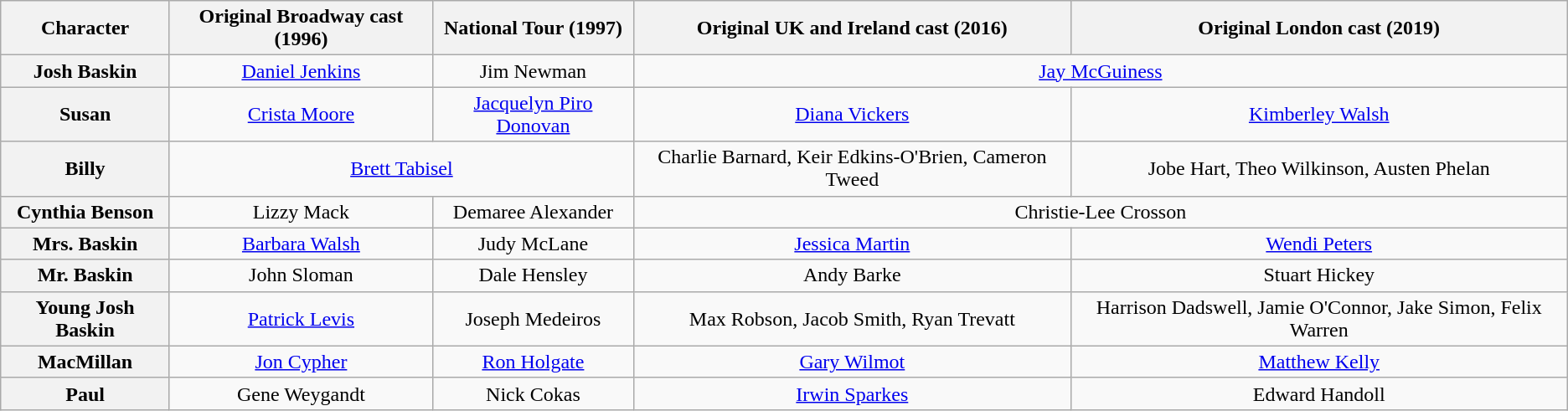<table class="wikitable" width:90%;">
<tr>
<th scope"col">Character</th>
<th scope"col">Original Broadway cast (1996)</th>
<th scope"col">National Tour (1997)</th>
<th scope"col">Original UK and Ireland cast (2016)</th>
<th>Original London cast (2019)</th>
</tr>
<tr>
<th scope="row">Josh Baskin</th>
<td align="center"><a href='#'>Daniel Jenkins</a></td>
<td align="center">Jim Newman</td>
<td colspan="2" align="center"><a href='#'>Jay McGuiness</a></td>
</tr>
<tr>
<th scope="row">Susan</th>
<td align="center"><a href='#'>Crista Moore</a></td>
<td align="center"><a href='#'>Jacquelyn Piro Donovan</a></td>
<td align="center"><a href='#'>Diana Vickers</a></td>
<td align="center"><a href='#'>Kimberley Walsh</a></td>
</tr>
<tr>
<th scope="row">Billy</th>
<td colspan="2" align="center"><a href='#'>Brett Tabisel</a></td>
<td align="center">Charlie Barnard, Keir Edkins-O'Brien, Cameron Tweed</td>
<td align="center">Jobe Hart, Theo Wilkinson, Austen Phelan</td>
</tr>
<tr>
<th scope="row">Cynthia Benson</th>
<td align="center">Lizzy Mack</td>
<td align="center">Demaree Alexander</td>
<td colspan="2" align="center">Christie-Lee Crosson</td>
</tr>
<tr>
<th scope="row">Mrs. Baskin</th>
<td align="center"><a href='#'>Barbara Walsh</a></td>
<td align="center">Judy McLane</td>
<td align="center"><a href='#'>Jessica Martin</a></td>
<td align="center"><a href='#'>Wendi Peters</a></td>
</tr>
<tr>
<th scope="row">Mr. Baskin</th>
<td align="center">John Sloman</td>
<td align="center">Dale Hensley</td>
<td align="center">Andy Barke</td>
<td align="center">Stuart Hickey</td>
</tr>
<tr>
<th scope="row">Young Josh Baskin</th>
<td align="center"><a href='#'>Patrick Levis</a></td>
<td align="center">Joseph Medeiros</td>
<td align="center">Max Robson, Jacob Smith, Ryan Trevatt</td>
<td align="center">Harrison Dadswell, Jamie O'Connor, Jake Simon, Felix Warren</td>
</tr>
<tr>
<th scope="row">MacMillan</th>
<td align="center"><a href='#'>Jon Cypher</a></td>
<td align="center"><a href='#'>Ron Holgate</a></td>
<td align="center"><a href='#'>Gary Wilmot</a></td>
<td align="center"><a href='#'>Matthew Kelly</a></td>
</tr>
<tr>
<th scope="row">Paul</th>
<td align="center">Gene Weygandt</td>
<td align="center">Nick Cokas</td>
<td align="center"><a href='#'>Irwin Sparkes</a></td>
<td align="center">Edward Handoll</td>
</tr>
</table>
